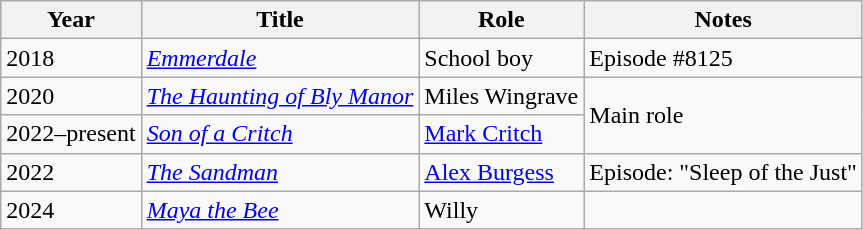<table class="wikitable sortable">
<tr>
<th>Year</th>
<th>Title</th>
<th>Role</th>
<th class="unsortable">Notes</th>
</tr>
<tr>
<td>2018</td>
<td><em><a href='#'>Emmerdale</a></em></td>
<td>School boy</td>
<td>Episode #8125</td>
</tr>
<tr>
<td>2020</td>
<td><em><a href='#'>The Haunting of Bly Manor</a></em></td>
<td>Miles Wingrave</td>
<td rowspan="2">Main role</td>
</tr>
<tr>
<td>2022–present</td>
<td><em><a href='#'>Son of a Critch</a></em></td>
<td><a href='#'>Mark Critch</a></td>
</tr>
<tr>
<td>2022</td>
<td><em><a href='#'>The Sandman</a></em></td>
<td><a href='#'>Alex Burgess</a></td>
<td>Episode: "Sleep of the Just"</td>
</tr>
<tr>
<td>2024</td>
<td><em><a href='#'>Maya the Bee</a></em></td>
<td>Willy</td>
</tr>
</table>
